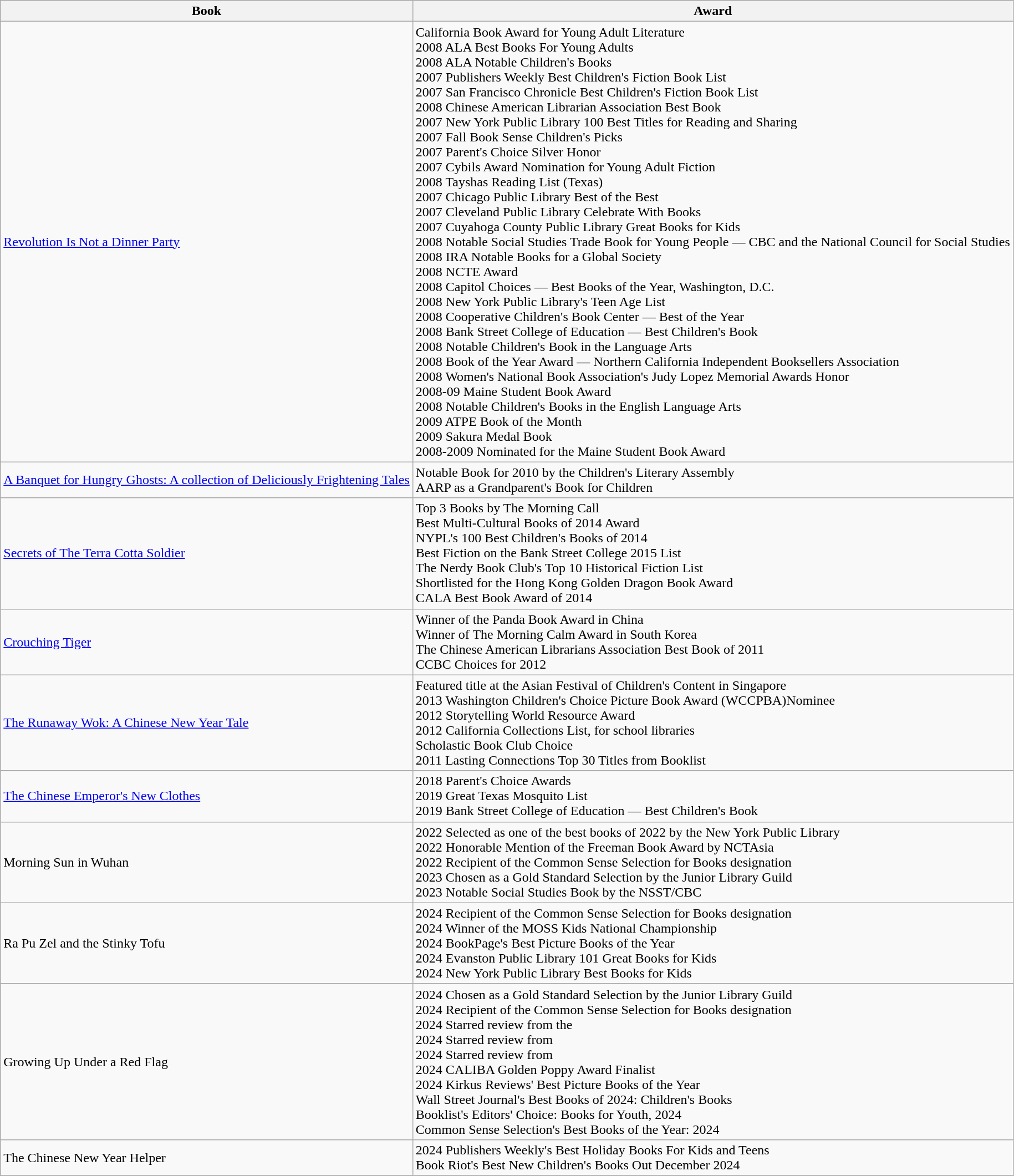<table class="wikitable">
<tr>
<th>Book</th>
<th>Award</th>
</tr>
<tr>
<td><a href='#'>Revolution Is Not a Dinner Party</a></td>
<td>California Book Award for Young Adult Literature<br>2008 ALA Best Books For Young Adults<br>2008 ALA Notable Children's Books<br>2007 Publishers Weekly Best Children's Fiction Book List<br>2007 San Francisco Chronicle Best Children's Fiction Book List<br>2008 Chinese American Librarian Association Best Book<br>2007 New York Public Library 100 Best Titles for Reading and Sharing<br>2007 Fall Book Sense Children's Picks<br>2007 Parent's Choice Silver Honor<br>2007 Cybils Award Nomination for Young Adult Fiction<br>2008 Tayshas Reading List (Texas)<br>2007 Chicago Public Library Best of the Best<br>2007 Cleveland Public Library Celebrate With Books<br>2007 Cuyahoga County Public Library Great Books for Kids<br>2008 Notable Social Studies Trade Book for Young People — CBC and the National Council for Social Studies<br>2008 IRA Notable Books for a Global Society<br>2008 NCTE Award<br>2008 Capitol Choices — Best Books of the Year, Washington, D.C.<br>2008 New York Public Library's Teen Age List<br>2008 Cooperative Children's Book Center — Best of the Year<br>2008 Bank Street College of Education — Best Children's Book<br>2008 Notable Children's Book in the Language Arts<br>2008 Book of the Year Award — Northern California Independent Booksellers Association<br>2008 Women's National Book Association's Judy Lopez Memorial Awards Honor<br>2008-09 Maine Student Book Award<br>2008 Notable Children's Books in the English Language Arts<br>2009 ATPE Book of the Month<br>2009 Sakura Medal Book<br>2008-2009 Nominated for the Maine Student Book Award</td>
</tr>
<tr>
<td><a href='#'>A Banquet for Hungry Ghosts: A collection of Deliciously Frightening Tales</a></td>
<td>Notable Book for 2010 by the Children's Literary Assembly<br>AARP as a Grandparent's Book for Children</td>
</tr>
<tr>
<td><a href='#'>Secrets of The Terra Cotta Soldier</a></td>
<td>Top 3 Books by The Morning Call<br>Best Multi-Cultural Books of 2014 Award<br>NYPL's 100 Best Children's Books of 2014<br>Best Fiction on the Bank Street College 2015 List<br>The Nerdy Book Club's Top 10 Historical Fiction List<br>Shortlisted for the Hong Kong Golden Dragon Book Award<br>CALA Best Book Award of 2014</td>
</tr>
<tr>
<td><a href='#'>Crouching Tiger</a></td>
<td>Winner of the Panda Book Award in China<br>Winner of The Morning Calm Award in South Korea<br>The Chinese American Librarians Association Best Book of 2011<br>CCBC Choices for 2012</td>
</tr>
<tr>
<td><a href='#'>The Runaway Wok: A Chinese New Year Tale</a></td>
<td>Featured title at the Asian Festival of Children's Content in Singapore<br>2013 Washington Children's Choice Picture Book Award (WCCPBA)Nominee<br>2012 Storytelling World Resource Award<br>2012 California Collections List, for school libraries<br>Scholastic Book Club Choice<br>2011 Lasting Connections Top 30 Titles from Booklist</td>
</tr>
<tr>
<td><a href='#'>The Chinese Emperor's New Clothes</a></td>
<td>2018 Parent's Choice Awards<br>2019 Great Texas Mosquito List<br>2019 Bank Street College of Education — Best Children's Book</td>
</tr>
<tr>
<td>Morning Sun in Wuhan</td>
<td>2022 Selected as one of the best books of 2022 by the New York Public Library<br>2022 Honorable Mention of the Freeman Book Award by NCTAsia<br>2022 Recipient of the Common Sense Selection for Books designation<br>2023 Chosen as a Gold Standard Selection by the Junior Library Guild<br>2023 Notable Social Studies Book by the NSST/CBC</td>
</tr>
<tr>
<td>Ra Pu Zel and the Stinky Tofu</td>
<td>2024 Recipient of the Common Sense Selection for Books designation<br>2024 Winner of the MOSS Kids National Championship<br>2024 BookPage's Best Picture Books of the Year<br>2024 Evanston Public Library 101 Great Books for Kids<br>2024 New York Public Library Best Books for Kids</td>
</tr>
<tr>
<td>Growing Up Under a Red Flag</td>
<td>2024 Chosen as a Gold Standard Selection by the Junior Library Guild<br>2024 Recipient of the Common Sense Selection for Books designation<br>2024 Starred review from the <br>2024 Starred review from <em></em><br>2024 Starred review from <br>2024 CALIBA Golden Poppy Award Finalist<br>2024 Kirkus Reviews' Best Picture Books of the Year<br>Wall Street Journal's Best Books of 2024: Children's Books<br>Booklist's Editors' Choice: Books for Youth, 2024<br>Common Sense Selection's Best Books of the Year: 2024</td>
</tr>
<tr>
<td>The Chinese New Year Helper</td>
<td>2024 Publishers Weekly's Best Holiday Books For Kids and Teens<br>Book Riot's Best New Children's Books Out December 2024</td>
</tr>
</table>
